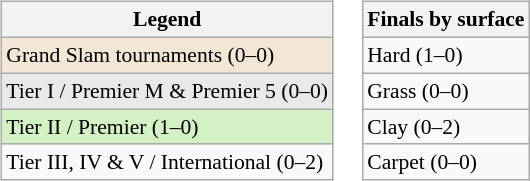<table>
<tr valign="top">
<td><br><table class="wikitable" style="font-size:90%;">
<tr>
<th>Legend</th>
</tr>
<tr>
<td style="background:#f3e6d7;">Grand Slam tournaments (0–0)</td>
</tr>
<tr>
<td style="background:#e9e9e9;">Tier I / Premier M & Premier 5 (0–0)</td>
</tr>
<tr>
<td style="background:#d4f1c5;">Tier II / Premier (1–0)</td>
</tr>
<tr>
<td>Tier III, IV & V / International (0–2)</td>
</tr>
</table>
</td>
<td><br><table class="wikitable" style="font-size:90%;">
<tr>
<th>Finals by surface</th>
</tr>
<tr>
<td>Hard (1–0)</td>
</tr>
<tr>
<td>Grass (0–0)</td>
</tr>
<tr>
<td>Clay (0–2)</td>
</tr>
<tr>
<td>Carpet (0–0)</td>
</tr>
</table>
</td>
</tr>
</table>
